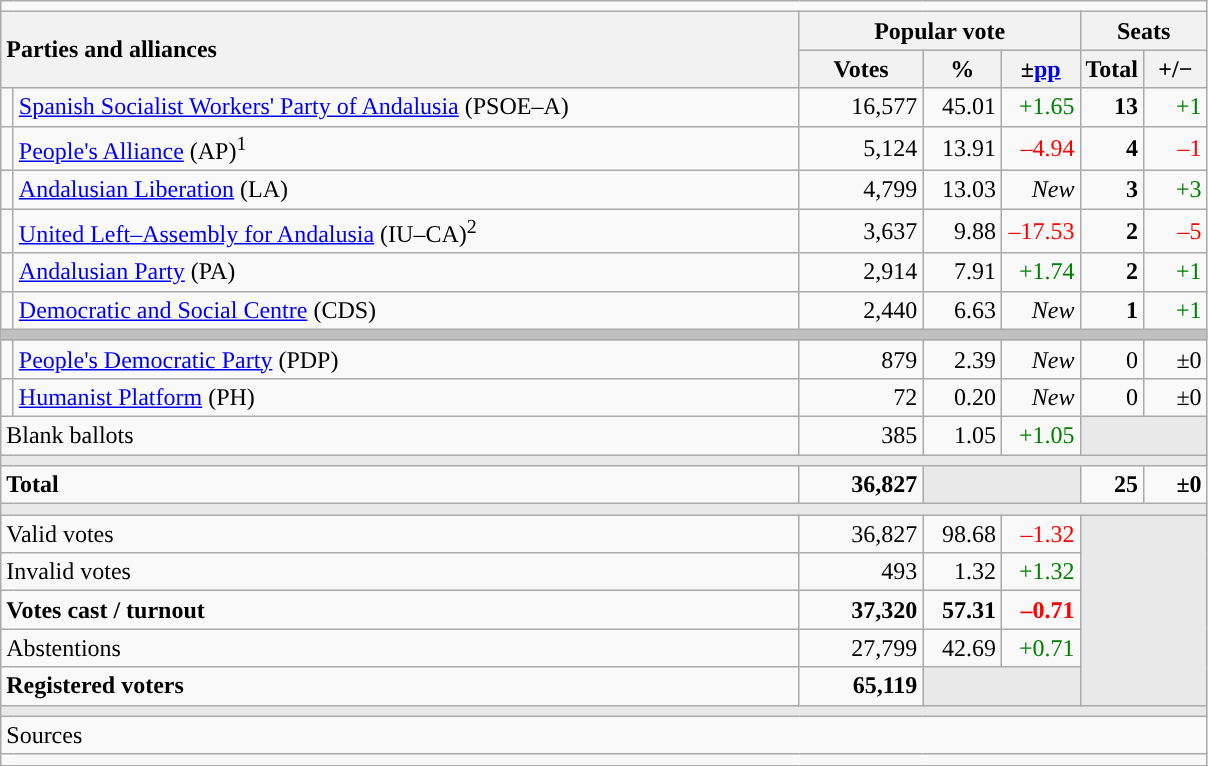<table class="wikitable" style="text-align:right;">
<tr>
<td colspan="7"></td>
</tr>
<tr>
<th style="text-align:left;" rowspan="2" colspan="2" width="525">Parties and alliances</th>
<th colspan="3">Popular vote</th>
<th colspan="2">Seats</th>
</tr>
<tr>
<th width="75">Votes</th>
<th width="45">%</th>
<th width="45">±<a href='#'>pp</a></th>
<th width="35">Total</th>
<th width="35">+/−</th>
</tr>
<tr>
<td width="1" style="color:inherit;background:"></td>
<td align="left"><a href='#'>Spanish Socialist Workers' Party of Andalusia</a> (PSOE–A)</td>
<td>16,577</td>
<td>45.01</td>
<td style="color:green;">+1.65</td>
<td><strong>13</strong></td>
<td style="color:green;">+1</td>
</tr>
<tr>
<td style="color:inherit;background:"></td>
<td align="left"><a href='#'>People's Alliance</a> (AP)<sup>1</sup></td>
<td>5,124</td>
<td>13.91</td>
<td style="color:red;">–4.94</td>
<td><strong>4</strong></td>
<td style="color:red;">–1</td>
</tr>
<tr>
<td style="color:inherit;background:"></td>
<td align="left"><a href='#'>Andalusian Liberation</a> (LA)</td>
<td>4,799</td>
<td>13.03</td>
<td><em>New</em></td>
<td><strong>3</strong></td>
<td style="color:green;">+3</td>
</tr>
<tr>
<td style="color:inherit;background:"></td>
<td align="left"><a href='#'>United Left–Assembly for Andalusia</a> (IU–CA)<sup>2</sup></td>
<td>3,637</td>
<td>9.88</td>
<td style="color:red;">–17.53</td>
<td><strong>2</strong></td>
<td style="color:red;">–5</td>
</tr>
<tr>
<td style="color:inherit;background:"></td>
<td align="left"><a href='#'>Andalusian Party</a> (PA)</td>
<td>2,914</td>
<td>7.91</td>
<td style="color:green;">+1.74</td>
<td><strong>2</strong></td>
<td style="color:green;">+1</td>
</tr>
<tr>
<td style="color:inherit;background:"></td>
<td align="left"><a href='#'>Democratic and Social Centre</a> (CDS)</td>
<td>2,440</td>
<td>6.63</td>
<td><em>New</em></td>
<td><strong>1</strong></td>
<td style="color:green;">+1</td>
</tr>
<tr>
<td colspan="7" bgcolor="#C0C0C0"></td>
</tr>
<tr>
<td style="color:inherit;background:"></td>
<td align="left"><a href='#'>People's Democratic Party</a> (PDP)</td>
<td>879</td>
<td>2.39</td>
<td><em>New</em></td>
<td>0</td>
<td>±0</td>
</tr>
<tr>
<td style="color:inherit;background:"></td>
<td align="left"><a href='#'>Humanist Platform</a> (PH)</td>
<td>72</td>
<td>0.20</td>
<td><em>New</em></td>
<td>0</td>
<td>±0</td>
</tr>
<tr>
<td align="left" colspan="2">Blank ballots</td>
<td>385</td>
<td>1.05</td>
<td style="color:green;">+1.05</td>
<td bgcolor="#E9E9E9" colspan="2"></td>
</tr>
<tr>
<td colspan="7" bgcolor="#E9E9E9"></td>
</tr>
<tr style="font-weight:bold;">
<td align="left" colspan="2">Total</td>
<td>36,827</td>
<td bgcolor="#E9E9E9" colspan="2"></td>
<td>25</td>
<td>±0</td>
</tr>
<tr>
<td colspan="7" bgcolor="#E9E9E9"></td>
</tr>
<tr>
<td align="left" colspan="2">Valid votes</td>
<td>36,827</td>
<td>98.68</td>
<td style="color:red;">–1.32</td>
<td bgcolor="#E9E9E9" colspan="2" rowspan="5"></td>
</tr>
<tr>
<td align="left" colspan="2">Invalid votes</td>
<td>493</td>
<td>1.32</td>
<td style="color:green;">+1.32</td>
</tr>
<tr style="font-weight:bold;">
<td align="left" colspan="2">Votes cast / turnout</td>
<td>37,320</td>
<td>57.31</td>
<td style="color:red;">–0.71</td>
</tr>
<tr>
<td align="left" colspan="2">Abstentions</td>
<td>27,799</td>
<td>42.69</td>
<td style="color:green;">+0.71</td>
</tr>
<tr style="font-weight:bold;">
<td align="left" colspan="2">Registered voters</td>
<td>65,119</td>
<td bgcolor="#E9E9E9" colspan="2"></td>
</tr>
<tr>
<td colspan="7" bgcolor="#E9E9E9"></td>
</tr>
<tr>
<td align="left" colspan="7">Sources</td>
</tr>
<tr>
<td colspan="7" style="text-align:left; max-width:790px;"></td>
</tr>
</table>
